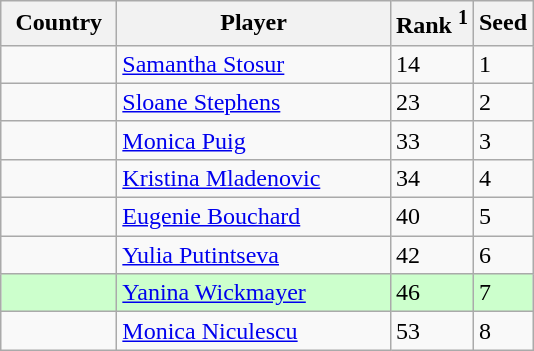<table class="wikitable">
<tr>
<th width="70">Country</th>
<th width="175">Player</th>
<th>Rank <sup>1</sup></th>
<th>Seed</th>
</tr>
<tr>
<td></td>
<td><a href='#'>Samantha Stosur</a></td>
<td>14</td>
<td>1</td>
</tr>
<tr>
<td></td>
<td><a href='#'>Sloane Stephens</a></td>
<td>23</td>
<td>2</td>
</tr>
<tr>
<td></td>
<td><a href='#'>Monica Puig</a></td>
<td>33</td>
<td>3</td>
</tr>
<tr>
<td></td>
<td><a href='#'>Kristina Mladenovic</a></td>
<td>34</td>
<td>4</td>
</tr>
<tr>
<td></td>
<td><a href='#'>Eugenie Bouchard</a></td>
<td>40</td>
<td>5</td>
</tr>
<tr>
<td></td>
<td><a href='#'>Yulia Putintseva</a></td>
<td>42</td>
<td>6</td>
</tr>
<tr style="background:#cfc;">
<td></td>
<td><a href='#'>Yanina Wickmayer</a></td>
<td>46</td>
<td>7</td>
</tr>
<tr>
<td></td>
<td><a href='#'>Monica Niculescu</a></td>
<td>53</td>
<td>8</td>
</tr>
</table>
